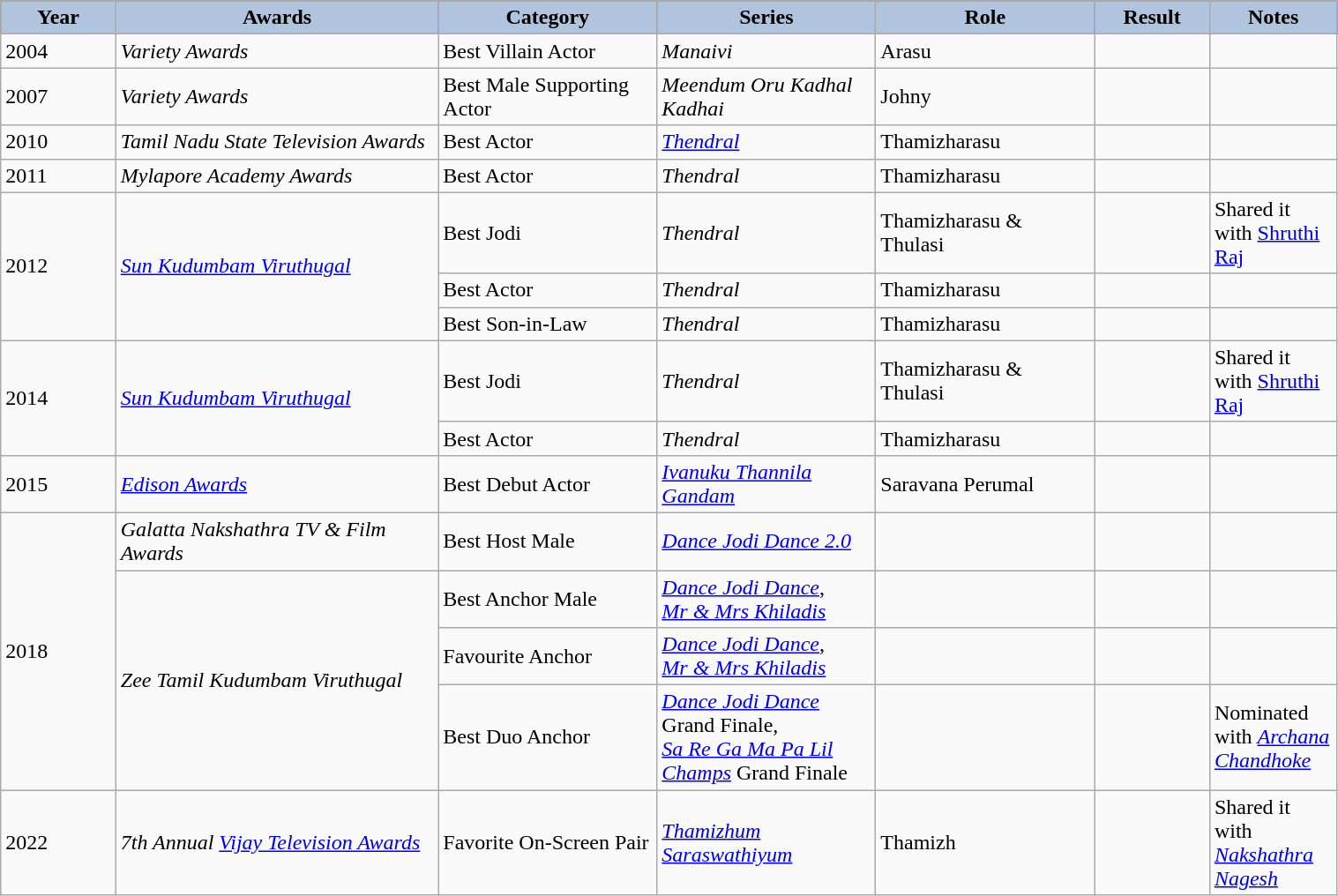<table class="wikitable" width="80%">
<tr bgcolor="blue">
<th style="width:50pt; background:LightSteelBlue;">Year</th>
<th style="width:150pt; background:LightSteelBlue;">Awards</th>
<th style="width:100pt; background:LightSteelBlue;">Category</th>
<th style="width:100pt; background:LightSteelBlue;">Series</th>
<th style="width:100pt; background:LightSteelBlue;">Role</th>
<th style="width:50pt; background:LightSteelBlue;">Result</th>
<th style="width:50pt; background:LightSteelBlue;">Notes</th>
</tr>
<tr>
<td>2004</td>
<td><em>Variety Awards</em></td>
<td>Best Villain Actor</td>
<td><em>Manaivi</em></td>
<td>Arasu</td>
<td></td>
<td></td>
</tr>
<tr>
<td>2007</td>
<td><em>Variety Awards</em></td>
<td>Best Male Supporting Actor</td>
<td><em>Meendum Oru Kadhal Kadhai</em></td>
<td>Johny</td>
<td></td>
<td></td>
</tr>
<tr>
<td>2010</td>
<td><em>Tamil Nadu State Television Awards</em></td>
<td>Best Actor</td>
<td><em><a href='#'>Thendral</a></em></td>
<td>Thamizharasu</td>
<td></td>
<td></td>
</tr>
<tr>
<td>2011</td>
<td><em>Mylapore Academy Awards</em></td>
<td>Best Actor</td>
<td><em>Thendral</em></td>
<td>Thamizharasu</td>
<td></td>
<td></td>
</tr>
<tr>
<td rowspan="3">2012</td>
<td rowspan="3"><em><a href='#'>Sun Kudumbam Viruthugal</a></em></td>
<td>Best Jodi</td>
<td><em>Thendral</em></td>
<td>Thamizharasu & Thulasi</td>
<td></td>
<td>Shared it with <a href='#'>Shruthi Raj</a></td>
</tr>
<tr>
<td>Best Actor</td>
<td><em>Thendral</em></td>
<td>Thamizharasu</td>
<td></td>
<td></td>
</tr>
<tr>
<td>Best Son-in-Law</td>
<td><em>Thendral</em></td>
<td>Thamizharasu</td>
<td></td>
<td></td>
</tr>
<tr>
<td rowspan="2">2014</td>
<td rowspan="2"><em><a href='#'>Sun Kudumbam Viruthugal</a></em></td>
<td>Best Jodi</td>
<td><em>Thendral</em></td>
<td>Thamizharasu & Thulasi</td>
<td></td>
<td>Shared it with <a href='#'>Shruthi Raj</a></td>
</tr>
<tr>
<td>Best Actor</td>
<td><em>Thendral</em></td>
<td>Thamizharasu</td>
<td></td>
<td></td>
</tr>
<tr>
<td>2015</td>
<td><a href='#'><em>Edison Awards</em></a></td>
<td>Best Debut Actor</td>
<td><em><a href='#'>Ivanuku Thannila Gandam</a></em></td>
<td>Saravana Perumal</td>
<td></td>
<td></td>
</tr>
<tr>
<td rowspan="4">2018</td>
<td rowspan="1"><em>Galatta Nakshathra TV & Film Awards</em></td>
<td>Best Host Male</td>
<td><em><a href='#'>Dance Jodi Dance 2.0</a></em></td>
<td></td>
<td></td>
<td></td>
</tr>
<tr>
<td rowspan="3"><em>Zee Tamil  Kudumbam Viruthugal</em></td>
<td>Best Anchor Male</td>
<td><em><a href='#'>Dance Jodi Dance</a></em>,<br><em><a href='#'>Mr & Mrs Khiladis</a></em></td>
<td></td>
<td></td>
<td></td>
</tr>
<tr>
<td>Favourite Anchor</td>
<td><em><a href='#'>Dance Jodi Dance</a></em>,<br><em><a href='#'>Mr & Mrs Khiladis</a></em></td>
<td></td>
<td></td>
<td></td>
</tr>
<tr>
<td>Best Duo Anchor</td>
<td><em><a href='#'>Dance Jodi Dance</a></em> Grand Finale,<br><em><a href='#'>Sa Re Ga Ma Pa Lil Champs</a></em> Grand Finale</td>
<td></td>
<td></td>
<td>Nominated with <em><a href='#'>Archana Chandhoke</a></em></td>
</tr>
<tr>
<td>2022</td>
<td><em>7th Annual <a href='#'>Vijay Television Awards</a></em></td>
<td>Favorite On-Screen Pair</td>
<td><em><a href='#'>Thamizhum Saraswathiyum</a></em></td>
<td>Thamizh</td>
<td></td>
<td>Shared it with <a href='#'><em>Nakshathra</em> <em>Nagesh</em></a></td>
</tr>
</table>
